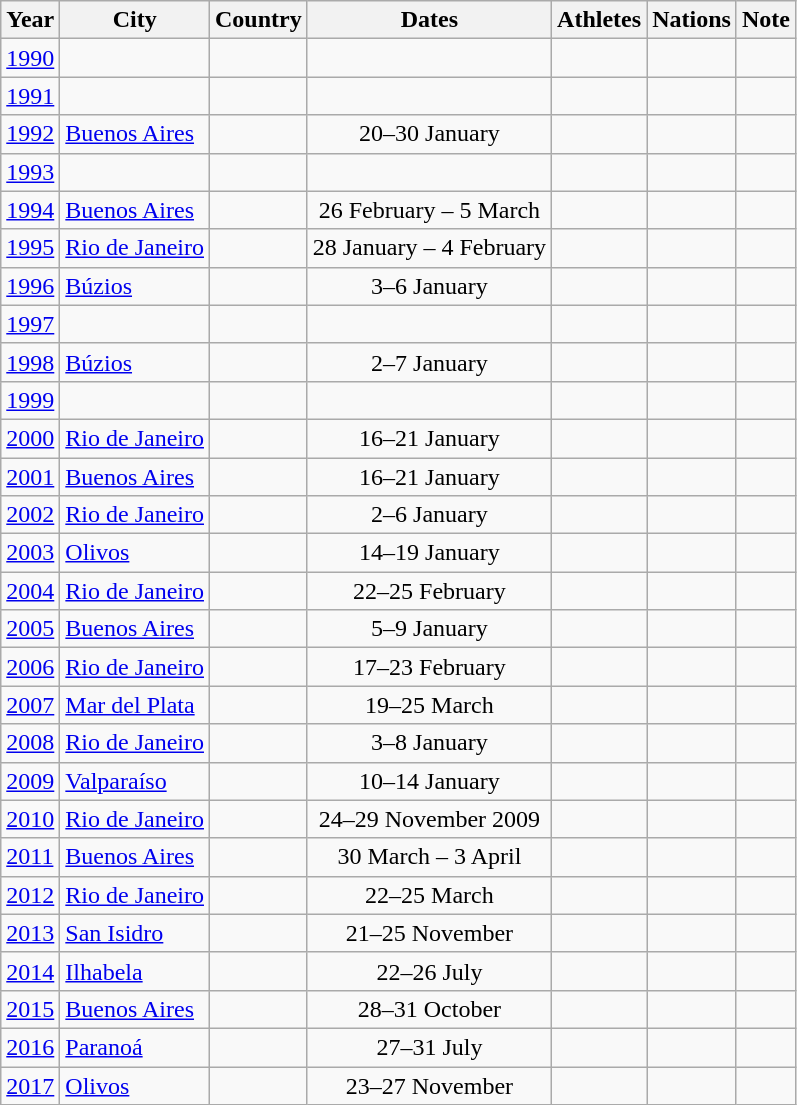<table class="wikitable">
<tr>
<th>Year</th>
<th>City</th>
<th>Country</th>
<th>Dates</th>
<th>Athletes</th>
<th>Nations</th>
<th>Note</th>
</tr>
<tr>
<td><a href='#'>1990</a></td>
<td></td>
<td></td>
<td align=center></td>
<td align=center></td>
<td align=center></td>
<td></td>
</tr>
<tr>
<td><a href='#'>1991</a></td>
<td></td>
<td></td>
<td align=center></td>
<td align=center></td>
<td align=center></td>
<td></td>
</tr>
<tr>
<td><a href='#'>1992</a></td>
<td><a href='#'>Buenos Aires</a></td>
<td></td>
<td align=center>20–30 January</td>
<td align=center></td>
<td align=center></td>
<td></td>
</tr>
<tr>
<td><a href='#'>1993</a></td>
<td></td>
<td></td>
<td align=center></td>
<td align=center></td>
<td align=center></td>
<td></td>
</tr>
<tr>
<td><a href='#'>1994</a></td>
<td><a href='#'>Buenos Aires</a></td>
<td></td>
<td align=center>26 February – 5 March</td>
<td align=center></td>
<td align=center></td>
<td></td>
</tr>
<tr>
<td><a href='#'>1995</a></td>
<td><a href='#'>Rio de Janeiro</a></td>
<td></td>
<td align=center>28 January – 4 February</td>
<td align=center></td>
<td align=center></td>
<td></td>
</tr>
<tr>
<td><a href='#'>1996</a></td>
<td><a href='#'>Búzios</a></td>
<td></td>
<td align=center>3–6 January</td>
<td align=center></td>
<td align=center></td>
<td></td>
</tr>
<tr>
<td><a href='#'>1997</a></td>
<td></td>
<td></td>
<td align=center></td>
<td align=center></td>
<td align=center></td>
<td></td>
</tr>
<tr>
<td><a href='#'>1998</a></td>
<td><a href='#'>Búzios</a></td>
<td></td>
<td align=center>2–7 January</td>
<td align=center></td>
<td align=center></td>
<td></td>
</tr>
<tr>
<td><a href='#'>1999</a></td>
<td></td>
<td></td>
<td align=center></td>
<td align=center></td>
<td align=center></td>
<td></td>
</tr>
<tr>
<td><a href='#'>2000</a></td>
<td><a href='#'>Rio de Janeiro</a></td>
<td></td>
<td align=center>16–21 January</td>
<td align=center></td>
<td align=center></td>
<td></td>
</tr>
<tr>
<td><a href='#'>2001</a></td>
<td><a href='#'>Buenos Aires</a></td>
<td></td>
<td align=center>16–21 January</td>
<td align=center></td>
<td align=center></td>
<td></td>
</tr>
<tr>
<td><a href='#'>2002</a></td>
<td><a href='#'>Rio de Janeiro</a></td>
<td></td>
<td align=center>2–6 January</td>
<td align=center></td>
<td align=center></td>
<td></td>
</tr>
<tr>
<td><a href='#'>2003</a></td>
<td><a href='#'>Olivos</a></td>
<td></td>
<td align=center>14–19 January</td>
<td align=center></td>
<td align=center></td>
<td></td>
</tr>
<tr>
<td><a href='#'>2004</a></td>
<td><a href='#'>Rio de Janeiro</a></td>
<td></td>
<td align=center>22–25 February</td>
<td align=center></td>
<td align=center></td>
<td></td>
</tr>
<tr>
<td><a href='#'>2005</a></td>
<td><a href='#'>Buenos Aires</a></td>
<td></td>
<td align=center>5–9 January</td>
<td align=center></td>
<td align=center></td>
<td></td>
</tr>
<tr>
<td><a href='#'>2006</a></td>
<td><a href='#'>Rio de Janeiro</a></td>
<td></td>
<td align=center>17–23 February</td>
<td align=center></td>
<td align=center></td>
<td></td>
</tr>
<tr>
<td><a href='#'>2007</a></td>
<td><a href='#'>Mar del Plata</a></td>
<td></td>
<td align=center>19–25 March</td>
<td align=center></td>
<td align=center></td>
<td></td>
</tr>
<tr>
<td><a href='#'>2008</a></td>
<td><a href='#'>Rio de Janeiro</a></td>
<td></td>
<td align=center>3–8 January</td>
<td align=center></td>
<td align=center></td>
<td></td>
</tr>
<tr>
<td><a href='#'>2009</a></td>
<td><a href='#'>Valparaíso</a></td>
<td></td>
<td align=center>10–14 January</td>
<td align=center></td>
<td align=center></td>
<td></td>
</tr>
<tr>
<td><a href='#'>2010</a></td>
<td><a href='#'>Rio de Janeiro</a></td>
<td></td>
<td align=center>24–29 November 2009</td>
<td align=center></td>
<td align=center></td>
<td></td>
</tr>
<tr>
<td><a href='#'>2011</a></td>
<td><a href='#'>Buenos Aires</a></td>
<td></td>
<td align=center>30 March – 3 April</td>
<td align=center></td>
<td align=center></td>
<td></td>
</tr>
<tr>
<td><a href='#'>2012</a></td>
<td><a href='#'>Rio de Janeiro</a></td>
<td></td>
<td align=center>22–25 March</td>
<td align=center></td>
<td align=center></td>
<td></td>
</tr>
<tr>
<td><a href='#'>2013</a></td>
<td><a href='#'>San Isidro</a></td>
<td></td>
<td align=center>21–25 November</td>
<td align=center></td>
<td align=center></td>
<td></td>
</tr>
<tr>
<td><a href='#'>2014</a></td>
<td><a href='#'>Ilhabela</a></td>
<td></td>
<td align=center>22–26 July</td>
<td align=center></td>
<td align=center></td>
<td></td>
</tr>
<tr>
<td><a href='#'>2015</a></td>
<td><a href='#'>Buenos Aires</a></td>
<td></td>
<td align=center>28–31 October</td>
<td align=center></td>
<td align=center></td>
<td></td>
</tr>
<tr>
<td><a href='#'>2016</a></td>
<td><a href='#'>Paranoá</a></td>
<td></td>
<td align=center>27–31 July</td>
<td align=center></td>
<td align=center></td>
<td></td>
</tr>
<tr>
<td><a href='#'>2017</a></td>
<td><a href='#'>Olivos</a></td>
<td></td>
<td align=center>23–27 November</td>
<td align=center></td>
<td align=center></td>
<td></td>
</tr>
</table>
